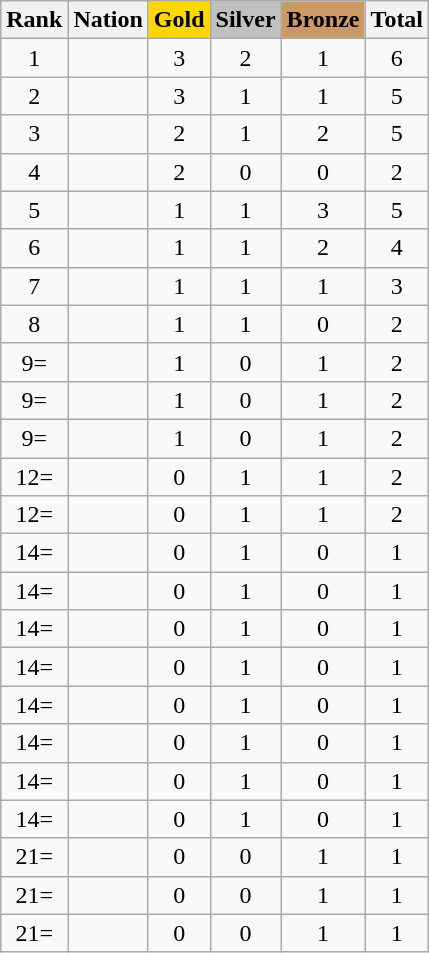<table class="wikitable sortable" style="text-align:center">
<tr>
<th>Rank</th>
<th>Nation</th>
<th style="background-color:gold">Gold</th>
<th style="background-color:silver">Silver</th>
<th style="background-color:#cc9966">Bronze</th>
<th>Total</th>
</tr>
<tr>
<td>1</td>
<td align=left></td>
<td>3</td>
<td>2</td>
<td>1</td>
<td>6</td>
</tr>
<tr>
<td>2</td>
<td></td>
<td>3</td>
<td>1</td>
<td>1</td>
<td>5</td>
</tr>
<tr>
<td>3</td>
<td align="left"></td>
<td>2</td>
<td>1</td>
<td>2</td>
<td>5</td>
</tr>
<tr>
<td>4</td>
<td align=left></td>
<td>2</td>
<td>0</td>
<td>0</td>
<td>2</td>
</tr>
<tr>
<td>5</td>
<td></td>
<td>1</td>
<td>1</td>
<td>3</td>
<td>5</td>
</tr>
<tr>
<td>6</td>
<td align="left"></td>
<td>1</td>
<td>1</td>
<td>2</td>
<td>4</td>
</tr>
<tr>
<td>7</td>
<td align="left"></td>
<td>1</td>
<td>1</td>
<td>1</td>
<td>3</td>
</tr>
<tr>
<td>8</td>
<td align=left></td>
<td>1</td>
<td>1</td>
<td>0</td>
<td>2</td>
</tr>
<tr>
<td>9=</td>
<td align=left></td>
<td>1</td>
<td>0</td>
<td>1</td>
<td>2</td>
</tr>
<tr>
<td>9=</td>
<td align=left></td>
<td>1</td>
<td>0</td>
<td>1</td>
<td>2</td>
</tr>
<tr>
<td>9=</td>
<td align=left></td>
<td>1</td>
<td>0</td>
<td>1</td>
<td>2</td>
</tr>
<tr>
<td>12=</td>
<td align=left></td>
<td>0</td>
<td>1</td>
<td>1</td>
<td>2</td>
</tr>
<tr>
<td>12=</td>
<td align=left></td>
<td>0</td>
<td>1</td>
<td>1</td>
<td>2</td>
</tr>
<tr>
<td>14=</td>
<td align=left></td>
<td>0</td>
<td>1</td>
<td>0</td>
<td>1</td>
</tr>
<tr>
<td>14=</td>
<td align=left></td>
<td>0</td>
<td>1</td>
<td>0</td>
<td>1</td>
</tr>
<tr>
<td>14=</td>
<td align=left></td>
<td>0</td>
<td>1</td>
<td>0</td>
<td>1</td>
</tr>
<tr>
<td>14=</td>
<td align=left></td>
<td>0</td>
<td>1</td>
<td>0</td>
<td>1</td>
</tr>
<tr>
<td>14=</td>
<td align=left></td>
<td>0</td>
<td>1</td>
<td>0</td>
<td>1</td>
</tr>
<tr>
<td>14=</td>
<td align=left></td>
<td>0</td>
<td>1</td>
<td>0</td>
<td>1</td>
</tr>
<tr>
<td>14=</td>
<td align=left></td>
<td>0</td>
<td>1</td>
<td>0</td>
<td>1</td>
</tr>
<tr>
<td>14=</td>
<td align=left></td>
<td>0</td>
<td>1</td>
<td>0</td>
<td>1</td>
</tr>
<tr>
<td>21=</td>
<td align=left></td>
<td>0</td>
<td>0</td>
<td>1</td>
<td>1</td>
</tr>
<tr>
<td>21=</td>
<td align=left></td>
<td>0</td>
<td>0</td>
<td>1</td>
<td>1</td>
</tr>
<tr>
<td>21=</td>
<td align=left></td>
<td>0</td>
<td>0</td>
<td>1</td>
<td>1</td>
</tr>
</table>
